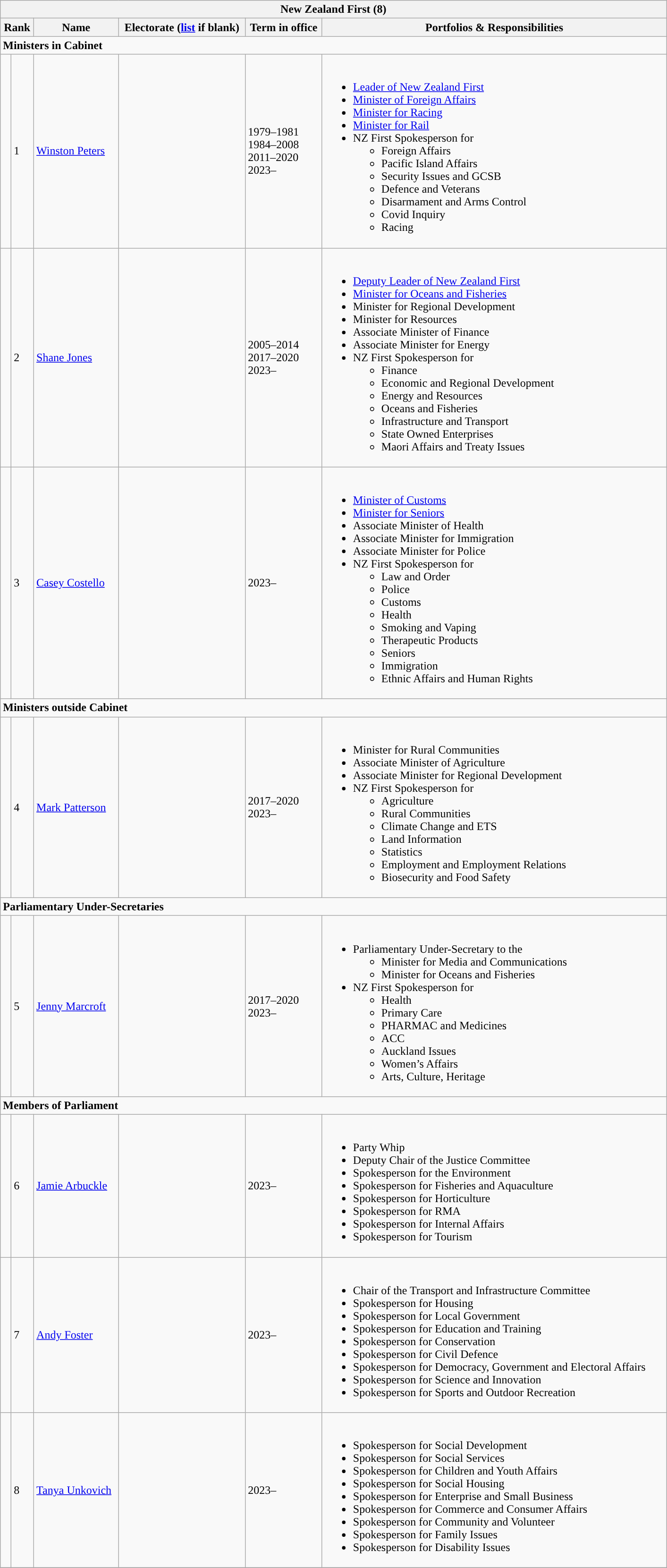<table role="presentation" class="wikitable mw-collapsible mw-collapsed">
<tr>
<th colspan="6" style="width: 700pt; background: ">New Zealand First (8)</th>
</tr>
<tr>
<th colspan="2">Rank</th>
<th>Name</th>
<th>Electorate (<a href='#'>list</a> if blank)</th>
<th>Term in office</th>
<th>Portfolios & Responsibilities</th>
</tr>
<tr>
<td colspan=6><strong>Ministers in Cabinet</strong></td>
</tr>
<tr>
<td></td>
<td>1</td>
<td><a href='#'>Winston Peters</a></td>
<td></td>
<td>1979–1981<br>1984–2008<br>2011–2020<br>2023–</td>
<td><br><ul><li><a href='#'>Leader of New Zealand First</a></li><li><a href='#'>Minister of Foreign Affairs</a></li><li><a href='#'>Minister for Racing</a></li><li><a href='#'>Minister for Rail</a></li><li>NZ First Spokesperson for<ul><li>Foreign Affairs</li><li>Pacific Island Affairs</li><li>Security Issues and GCSB</li><li>Defence and Veterans</li><li>Disarmament and Arms Control</li><li>Covid Inquiry</li><li>Racing</li></ul></li></ul></td>
</tr>
<tr>
<td></td>
<td>2</td>
<td><a href='#'>Shane Jones</a></td>
<td></td>
<td>2005–2014<br>2017–2020<br>2023–</td>
<td><br><ul><li><a href='#'>Deputy Leader of New Zealand First</a></li><li><a href='#'>Minister for Oceans and Fisheries</a></li><li>Minister for Regional Development</li><li>Minister for Resources</li><li>Associate Minister of Finance</li><li>Associate Minister for Energy</li><li>NZ First Spokesperson for<ul><li>Finance</li><li>Economic and Regional Development</li><li>Energy and Resources</li><li>Oceans and Fisheries</li><li>Infrastructure and Transport</li><li>State Owned Enterprises</li><li>Maori Affairs and Treaty Issues</li></ul></li></ul></td>
</tr>
<tr>
<td></td>
<td>3</td>
<td><a href='#'>Casey Costello</a></td>
<td></td>
<td>2023–</td>
<td><br><ul><li><a href='#'>Minister of Customs</a></li><li><a href='#'>Minister for Seniors</a></li><li>Associate Minister of Health</li><li>Associate Minister for Immigration</li><li>Associate Minister for Police</li><li>NZ First Spokesperson for<ul><li>Law and Order</li><li>Police</li><li>Customs</li><li>Health</li><li>Smoking and Vaping</li><li>Therapeutic Products</li><li>Seniors</li><li>Immigration</li><li>Ethnic Affairs and Human Rights</li></ul></li></ul></td>
</tr>
<tr>
<td colspan=6><strong>Ministers outside Cabinet</strong></td>
</tr>
<tr>
<td></td>
<td>4</td>
<td><a href='#'>Mark Patterson</a></td>
<td></td>
<td>2017–2020<br>2023–</td>
<td><br><ul><li>Minister for Rural Communities</li><li>Associate Minister of Agriculture</li><li>Associate Minister for Regional Development</li><li>NZ First Spokesperson for<ul><li>Agriculture</li><li>Rural Communities</li><li>Climate Change and ETS</li><li>Land Information</li><li>Statistics</li><li>Employment and Employment Relations</li><li>Biosecurity and Food Safety</li></ul></li></ul></td>
</tr>
<tr>
<td colspan=6><strong>Parliamentary Under-Secretaries</strong></td>
</tr>
<tr>
<td></td>
<td>5</td>
<td><a href='#'>Jenny Marcroft</a></td>
<td></td>
<td>2017–2020<br>2023–</td>
<td><br><ul><li>Parliamentary Under-Secretary to the<ul><li>Minister for Media and Communications</li><li>Minister for Oceans and Fisheries</li></ul></li><li>NZ First Spokesperson for<ul><li>Health</li><li>Primary Care</li><li>PHARMAC and Medicines</li><li>ACC</li><li>Auckland Issues</li><li>Women’s Affairs</li><li>Arts, Culture, Heritage</li></ul></li></ul></td>
</tr>
<tr>
<td colspan=6><strong>Members of Parliament</strong></td>
</tr>
<tr>
<td></td>
<td>6</td>
<td><a href='#'>Jamie Arbuckle</a></td>
<td></td>
<td>2023–</td>
<td><br><ul><li>Party Whip</li><li>Deputy Chair of the Justice Committee</li><li>Spokesperson for the Environment</li><li>Spokesperson for Fisheries and Aquaculture</li><li>Spokesperson for Horticulture</li><li>Spokesperson for RMA</li><li>Spokesperson for Internal Affairs</li><li>Spokesperson for Tourism</li></ul></td>
</tr>
<tr>
<td></td>
<td>7</td>
<td><a href='#'>Andy Foster</a></td>
<td></td>
<td>2023–</td>
<td><br><ul><li>Chair of the Transport and Infrastructure Committee</li><li>Spokesperson for Housing</li><li>Spokesperson for Local Government</li><li>Spokesperson for Education and Training</li><li>Spokesperson for Conservation</li><li>Spokesperson for Civil Defence</li><li>Spokesperson for Democracy, Government and Electoral Affairs</li><li>Spokesperson for Science and Innovation</li><li>Spokesperson for Sports and Outdoor Recreation</li></ul></td>
</tr>
<tr>
<td></td>
<td>8</td>
<td><a href='#'>Tanya Unkovich</a></td>
<td></td>
<td>2023–</td>
<td><br><ul><li>Spokesperson for Social Development</li><li>Spokesperson for Social Services</li><li>Spokesperson for Children and Youth Affairs</li><li>Spokesperson for Social Housing</li><li>Spokesperson for Enterprise and Small Business</li><li>Spokesperson for Commerce and Consumer Affairs</li><li>Spokesperson for Community and Volunteer</li><li>Spokesperson for Family Issues</li><li>Spokesperson for Disability Issues</li></ul></td>
</tr>
<tr>
</tr>
</table>
